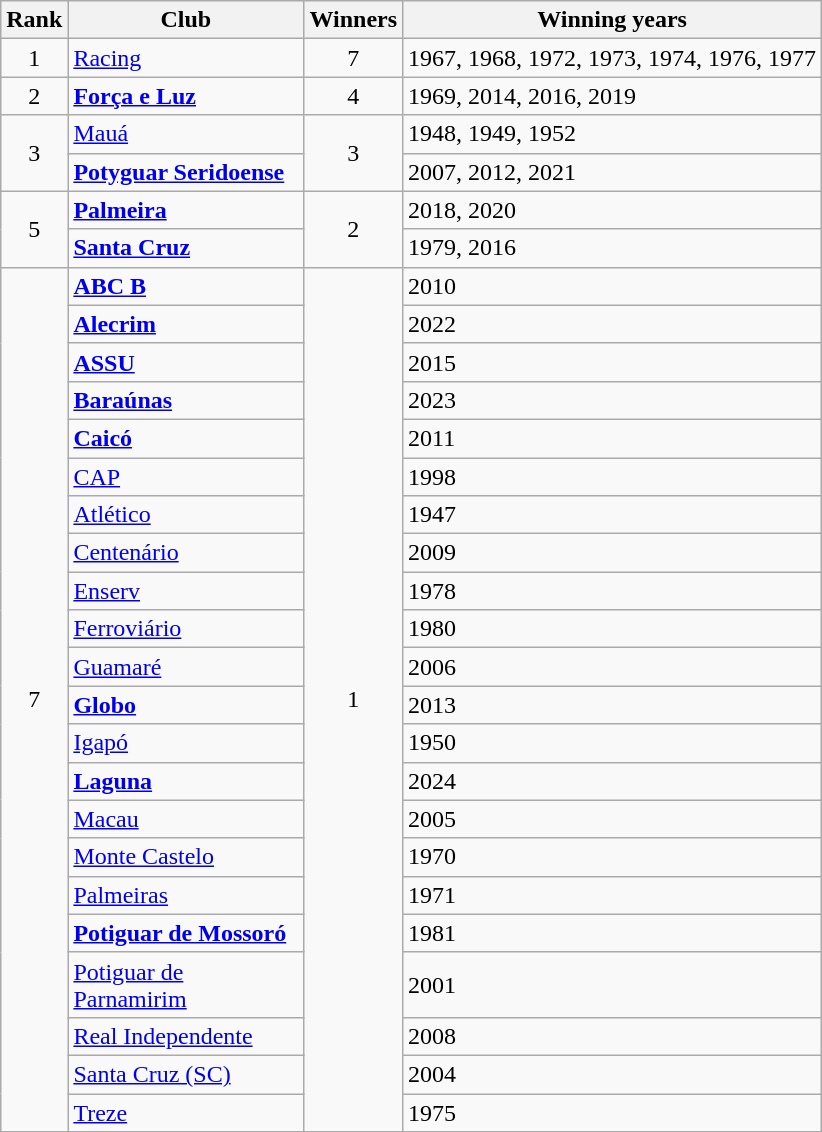<table class="wikitable sortable">
<tr>
<th>Rank</th>
<th style="width:150px">Club</th>
<th>Winners</th>
<th>Winning years</th>
</tr>
<tr>
<td align=center>1</td>
<td><a href='#'>Racing</a></td>
<td align=center>7</td>
<td>1967, 1968, 1972, 1973, 1974, 1976, 1977</td>
</tr>
<tr>
<td align=center>2</td>
<td><strong><a href='#'>Força e Luz</a></strong></td>
<td align=center>4</td>
<td>1969, 2014, 2016, 2019</td>
</tr>
<tr>
<td rowspan=2 align=center>3</td>
<td><a href='#'>Mauá</a></td>
<td rowspan=2 align=center>3</td>
<td>1948, 1949, 1952</td>
</tr>
<tr>
<td><strong><a href='#'>Potyguar Seridoense</a></strong></td>
<td>2007, 2012, 2021</td>
</tr>
<tr>
<td rowspan=2 align=center>5</td>
<td><strong><a href='#'>Palmeira</a></strong></td>
<td rowspan=2 align=center>2</td>
<td>2018, 2020</td>
</tr>
<tr>
<td><strong><a href='#'>Santa Cruz</a></strong></td>
<td>1979, 2016</td>
</tr>
<tr>
<td rowspan="22" align="center">7</td>
<td><strong><a href='#'>ABC B</a></strong></td>
<td rowspan="22" align="center">1</td>
<td>2010</td>
</tr>
<tr>
<td><strong><a href='#'>Alecrim</a></strong></td>
<td>2022</td>
</tr>
<tr>
<td><strong><a href='#'>ASSU</a></strong></td>
<td>2015</td>
</tr>
<tr>
<td><strong><a href='#'>Baraúnas</a></strong></td>
<td>2023</td>
</tr>
<tr>
<td><strong><a href='#'>Caicó</a></strong></td>
<td>2011</td>
</tr>
<tr>
<td><a href='#'>CAP</a></td>
<td>1998</td>
</tr>
<tr>
<td><a href='#'>Atlético</a></td>
<td>1947</td>
</tr>
<tr>
<td><a href='#'>Centenário</a></td>
<td>2009</td>
</tr>
<tr>
<td><a href='#'>Enserv</a></td>
<td>1978</td>
</tr>
<tr>
<td><a href='#'>Ferroviário</a></td>
<td>1980</td>
</tr>
<tr>
<td><a href='#'>Guamaré</a></td>
<td>2006</td>
</tr>
<tr>
<td><strong><a href='#'>Globo</a></strong></td>
<td>2013</td>
</tr>
<tr>
<td><a href='#'>Igapó</a></td>
<td>1950</td>
</tr>
<tr>
<td><strong><a href='#'>Laguna</a></strong></td>
<td>2024</td>
</tr>
<tr>
<td><a href='#'>Macau</a></td>
<td>2005</td>
</tr>
<tr>
<td><a href='#'>Monte Castelo</a></td>
<td>1970</td>
</tr>
<tr>
<td><a href='#'>Palmeiras</a></td>
<td>1971</td>
</tr>
<tr>
<td><strong><a href='#'>Potiguar de Mossoró</a></strong></td>
<td>1981</td>
</tr>
<tr>
<td><a href='#'>Potiguar de Parnamirim</a></td>
<td>2001</td>
</tr>
<tr>
<td><a href='#'>Real Independente</a></td>
<td>2008</td>
</tr>
<tr>
<td><a href='#'>Santa Cruz (SC)</a></td>
<td>2004</td>
</tr>
<tr>
<td><a href='#'>Treze</a></td>
<td>1975</td>
</tr>
</table>
